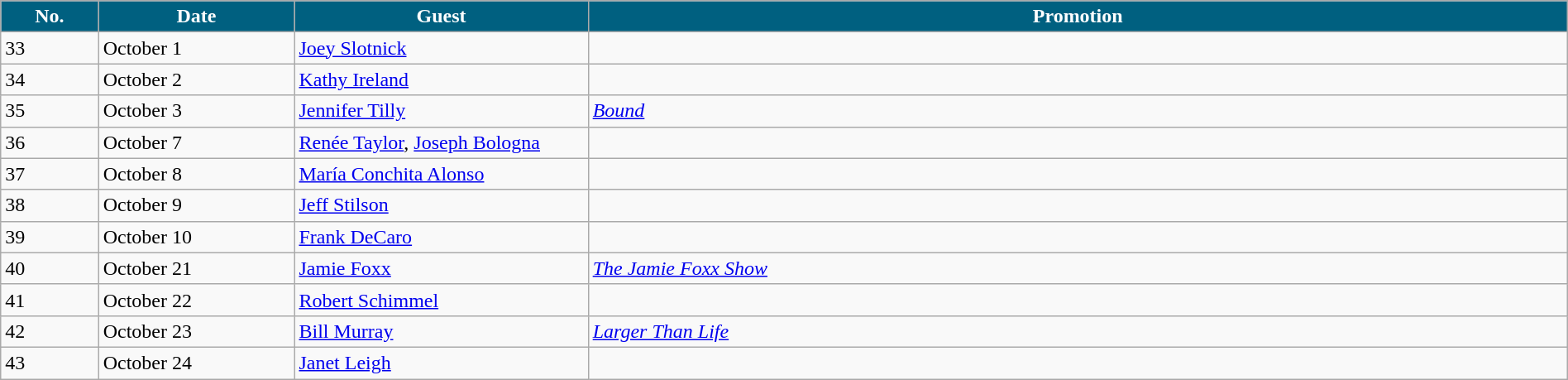<table class="wikitable" width="100%">
<tr>
<th width="5%" style="background:#006080; color:#FFFFFF"><abbr>No.</abbr></th>
<th width="10%" style="background:#006080; color:#FFFFFF">Date</th>
<th width="15%" style="background:#006080; color:#FFFFFF">Guest</th>
<th width="50%" style="background:#006080; color:#FFFFFF">Promotion</th>
</tr>
<tr>
<td>33</td>
<td>October 1</td>
<td><a href='#'>Joey Slotnick</a></td>
<td></td>
</tr>
<tr>
<td>34</td>
<td>October 2</td>
<td><a href='#'>Kathy Ireland</a></td>
<td></td>
</tr>
<tr>
<td>35</td>
<td>October 3</td>
<td><a href='#'>Jennifer Tilly</a></td>
<td><em><a href='#'>Bound</a></em></td>
</tr>
<tr>
<td>36</td>
<td>October 7</td>
<td><a href='#'>Renée Taylor</a>, <a href='#'>Joseph Bologna</a></td>
<td></td>
</tr>
<tr>
<td>37</td>
<td>October 8</td>
<td><a href='#'>María Conchita Alonso</a></td>
<td></td>
</tr>
<tr>
<td>38</td>
<td>October 9</td>
<td><a href='#'>Jeff Stilson</a></td>
<td></td>
</tr>
<tr>
<td>39</td>
<td>October 10</td>
<td><a href='#'>Frank DeCaro</a></td>
<td></td>
</tr>
<tr>
<td>40</td>
<td>October 21</td>
<td><a href='#'>Jamie Foxx</a></td>
<td><em><a href='#'>The Jamie Foxx Show</a></em></td>
</tr>
<tr>
<td>41</td>
<td>October 22</td>
<td><a href='#'>Robert Schimmel</a></td>
<td></td>
</tr>
<tr>
<td>42</td>
<td>October 23</td>
<td><a href='#'>Bill Murray</a></td>
<td><em><a href='#'>Larger Than Life</a></em></td>
</tr>
<tr>
<td>43</td>
<td>October 24</td>
<td><a href='#'>Janet Leigh</a></td>
<td></td>
</tr>
</table>
